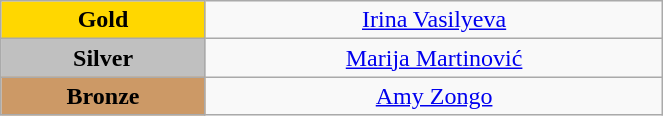<table class="wikitable" style="text-align:center; " width="35%">
<tr>
<td bgcolor="gold"><strong>Gold</strong></td>
<td><a href='#'>Irina Vasilyeva</a><br>  <small><em></em></small></td>
</tr>
<tr>
<td bgcolor="silver"><strong>Silver</strong></td>
<td><a href='#'>Marija Martinović</a><br>  <small><em></em></small></td>
</tr>
<tr>
<td bgcolor="CC9966"><strong>Bronze</strong></td>
<td><a href='#'>Amy Zongo</a><br>  <small><em></em></small></td>
</tr>
</table>
